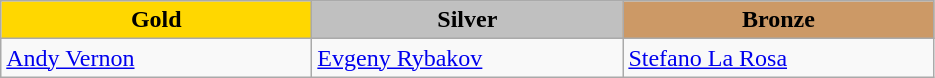<table class="wikitable" style="text-align:left">
<tr align="center">
<td width=200 bgcolor=gold><strong>Gold</strong></td>
<td width=200 bgcolor=silver><strong>Silver</strong></td>
<td width=200 bgcolor=CC9966><strong>Bronze</strong></td>
</tr>
<tr>
<td><a href='#'>Andy Vernon</a><br><em></em></td>
<td><a href='#'>Evgeny Rybakov</a><br><em></em></td>
<td><a href='#'>Stefano La Rosa</a><br><em></em></td>
</tr>
</table>
